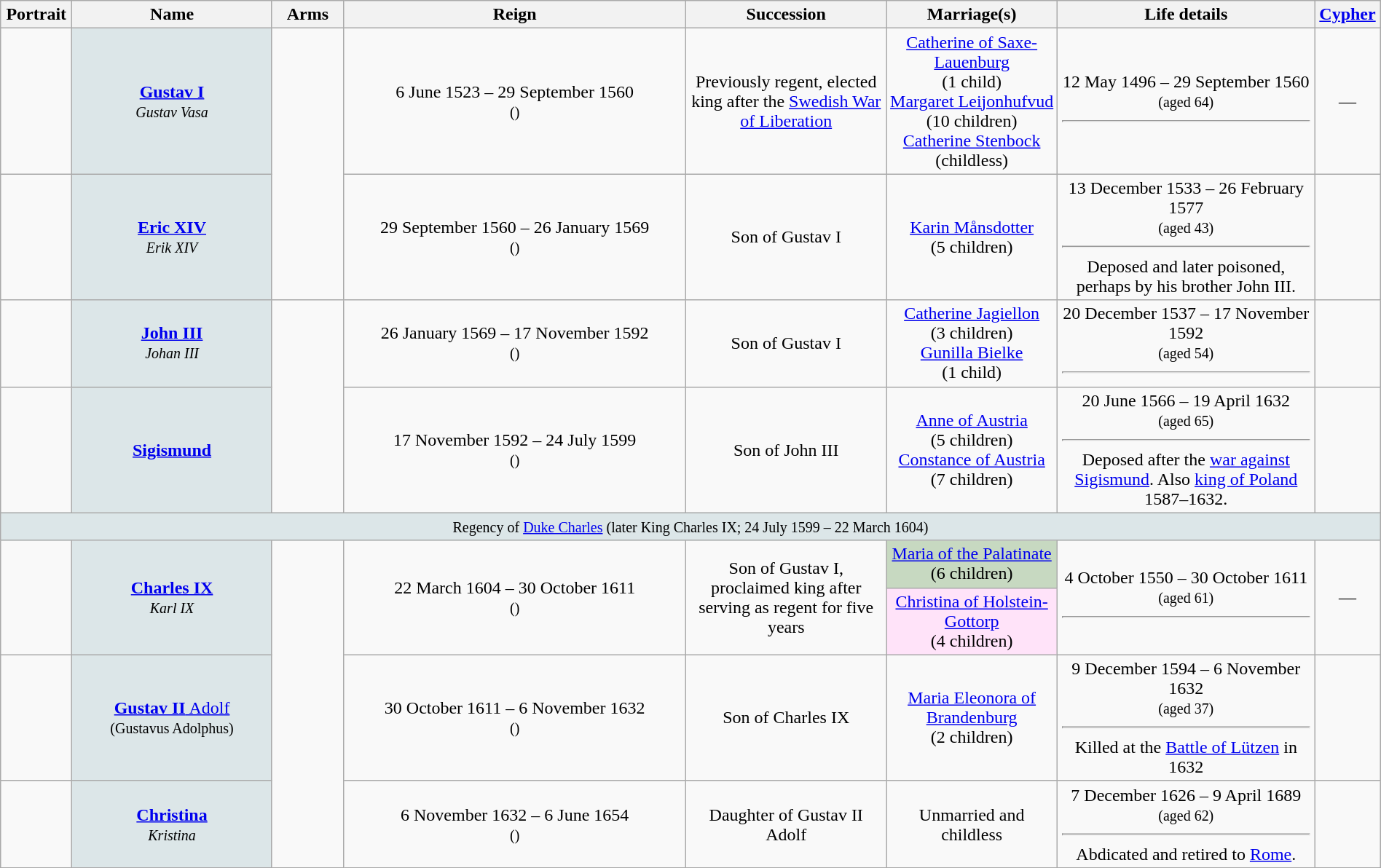<table class="wikitable" style="text-align:center; width:100%;">
<tr>
<th width="5%">Portrait</th>
<th width="14%">Name</th>
<th width="5%">Arms</th>
<th width="24%">Reign</th>
<th width="14%">Succession</th>
<th width="12%">Marriage(s)</th>
<th width="18%">Life details</th>
<th width="3%"><a href='#'>Cypher</a></th>
</tr>
<tr>
<td></td>
<td style="background-color: #dce6e8"><strong><a href='#'>Gustav I</a></strong><br><small><em>Gustav Vasa</em></small></td>
<td rowspan=2><br></td>
<td>6 June 1523 – 29 September 1560<br><small>()</small></td>
<td>Previously regent, elected king after the <a href='#'>Swedish War of Liberation</a></td>
<td><a href='#'>Catherine of Saxe-Lauenburg</a><br>(1 child)<br><a href='#'>Margaret Leijonhufvud</a><br>(10 children)<br><a href='#'>Catherine Stenbock</a><br>(childless)</td>
<td>12 May 1496 – 29 September 1560<br><small>(aged 64)</small><hr></td>
<td>—<br></td>
</tr>
<tr>
<td></td>
<td style="background-color: #dce6e8"><strong><a href='#'>Eric XIV</a></strong><br><small><em>Erik XIV</em></small></td>
<td>29 September 1560 – 26 January 1569<br><small>()</small></td>
<td>Son of Gustav I</td>
<td><a href='#'>Karin Månsdotter</a><br>(5 children)</td>
<td>13 December 1533 – 26 February 1577<br><small>(aged 43)</small><hr>Deposed and later poisoned, perhaps by his brother John III.</td>
<td></td>
</tr>
<tr>
<td></td>
<td style="background-color: #dce6e8"><strong><a href='#'>John III</a></strong><br><small><em>Johan III</em></small></td>
<td rowspan=2><br></td>
<td>26 January 1569 – 17 November 1592<br><small>()</small></td>
<td>Son of Gustav I</td>
<td><a href='#'>Catherine Jagiellon</a><br>(3 children)<br><a href='#'>Gunilla Bielke</a><br>(1 child)</td>
<td>20 December 1537 – 17 November 1592<br><small>(aged 54)</small><hr></td>
<td></td>
</tr>
<tr>
<td></td>
<td style="background-color: #dce6e8"><strong><a href='#'>Sigismund</a></strong></td>
<td>17 November 1592 – 24 July 1599<br><small>()</small></td>
<td>Son of John III</td>
<td><a href='#'>Anne of Austria</a><br>(5 children)<br><a href='#'>Constance of Austria</a><br>(7 children)</td>
<td>20 June 1566 – 19 April 1632<br><small>(aged 65)</small><hr>Deposed after the <a href='#'>war against Sigismund</a>. Also <a href='#'>king of Poland</a> 1587–1632.</td>
<td></td>
</tr>
<tr>
<td colspan=8 style="background-color: #dce6e8"><small>Regency of <a href='#'>Duke Charles</a> (later King Charles IX; 24 July 1599 – 22 March 1604)</small></td>
</tr>
<tr>
<td rowspan=2></td>
<td rowspan=2 style="background-color: #dce6e8"><strong><a href='#'>Charles IX</a></strong><br><small><em>Karl IX</em></small></td>
<td rowspan=4></td>
<td rowspan=2>22 March 1604 – 30 October 1611<br><small>()</small></td>
<td rowspan=2>Son of Gustav I, proclaimed king after serving as regent for five years</td>
<td style="background-color: #c7d9c1"><a href='#'>Maria of the Palatinate</a><br>(6 children)</td>
<td rowspan=2>4 October 1550 – 30 October 1611<br><small>(aged 61)</small><hr></td>
<td rowspan=2>—<br></td>
</tr>
<tr>
<td style="background-color: #ffe3f9"><a href='#'>Christina of Holstein-Gottorp</a><br>(4 children)</td>
</tr>
<tr>
<td></td>
<td style="background-color: #dce6e8"><a href='#'><strong>Gustav II</strong> Adolf</a><br><small>(Gustavus Adolphus)</small></td>
<td>30 October 1611 – 6 November 1632<br><small>()</small></td>
<td>Son of Charles IX</td>
<td><a href='#'>Maria Eleonora of Brandenburg</a><br>(2 children)</td>
<td>9 December 1594 – 6 November 1632<br><small>(aged 37)</small><hr>Killed at the <a href='#'>Battle of Lützen</a> in 1632</td>
<td></td>
</tr>
<tr>
<td></td>
<td style="background-color: #dce6e8"><strong><a href='#'>Christina</a></strong><br><small><em>Kristina</em></small></td>
<td>6 November 1632 – 6 June 1654<br><small>()</small></td>
<td>Daughter of Gustav II Adolf</td>
<td>Unmarried and childless</td>
<td>7 December 1626 – 9 April 1689<br><small>(aged 62)</small><hr>Abdicated and retired to <a href='#'>Rome</a>.</td>
<td></td>
</tr>
</table>
